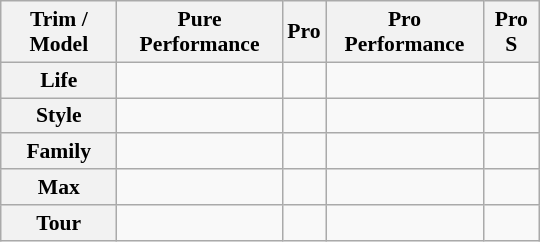<table class="wikitable floatright" style="font-size:90%;text-align:center;width:25em;">
<tr>
<th>Trim / Model</th>
<th>Pure Performance</th>
<th>Pro</th>
<th>Pro Performance</th>
<th>Pro S</th>
</tr>
<tr>
<th>Life</th>
<td></td>
<td></td>
<td></td>
<td></td>
</tr>
<tr>
<th>Style</th>
<td></td>
<td></td>
<td></td>
<td></td>
</tr>
<tr>
<th>Family</th>
<td></td>
<td></td>
<td></td>
<td></td>
</tr>
<tr>
<th>Max</th>
<td></td>
<td></td>
<td></td>
<td></td>
</tr>
<tr>
<th>Tour</th>
<td></td>
<td></td>
<td></td>
<td></td>
</tr>
</table>
